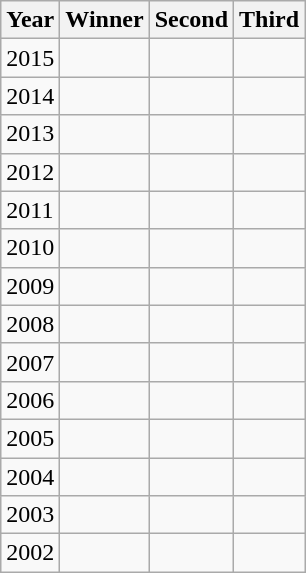<table class="wikitable">
<tr>
<th>Year</th>
<th>Winner</th>
<th>Second</th>
<th>Third</th>
</tr>
<tr>
<td>2015</td>
<td></td>
<td></td>
<td></td>
</tr>
<tr>
<td>2014</td>
<td></td>
<td></td>
<td></td>
</tr>
<tr>
<td>2013</td>
<td></td>
<td></td>
<td></td>
</tr>
<tr>
<td>2012</td>
<td></td>
<td></td>
<td></td>
</tr>
<tr>
<td>2011</td>
<td></td>
<td></td>
<td></td>
</tr>
<tr>
<td>2010</td>
<td></td>
<td></td>
<td></td>
</tr>
<tr>
<td>2009</td>
<td></td>
<td></td>
<td></td>
</tr>
<tr>
<td>2008</td>
<td></td>
<td></td>
<td></td>
</tr>
<tr>
<td>2007</td>
<td></td>
<td></td>
<td></td>
</tr>
<tr>
<td>2006</td>
<td></td>
<td></td>
<td></td>
</tr>
<tr>
<td>2005</td>
<td></td>
<td></td>
<td></td>
</tr>
<tr>
<td>2004</td>
<td></td>
<td></td>
<td></td>
</tr>
<tr>
<td>2003</td>
<td></td>
<td></td>
<td></td>
</tr>
<tr>
<td>2002</td>
<td></td>
<td></td>
<td></td>
</tr>
</table>
